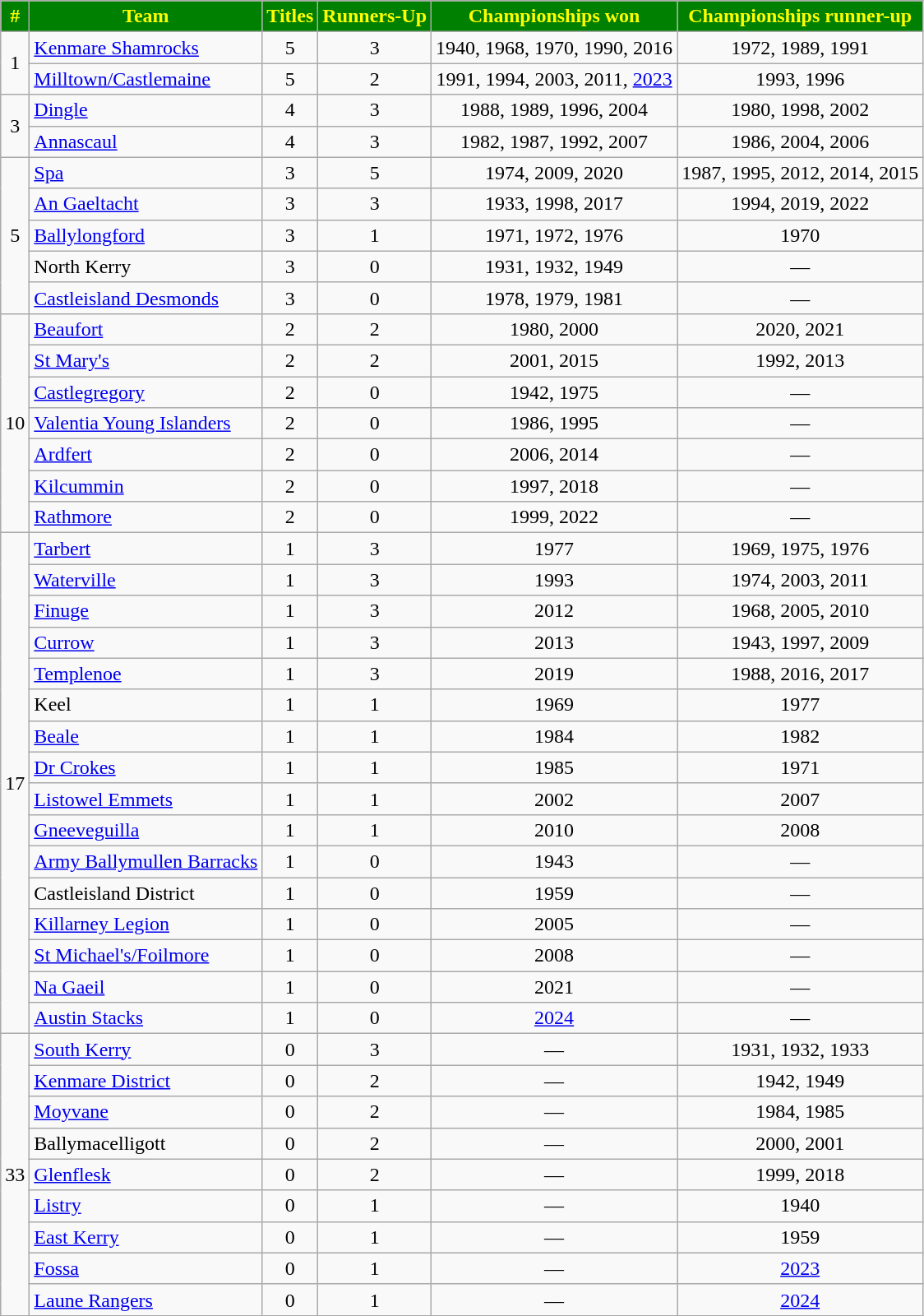<table class="wikitable sortable" style="text-align:center;">
<tr>
<th style="background:green;color:yellow">#</th>
<th style="background:green;color:yellow">Team</th>
<th style="background:green;color:yellow">Titles</th>
<th style="background:green;color:yellow">Runners-Up</th>
<th style="background:green;color:yellow">Championships won</th>
<th style="background:green;color:yellow">Championships runner-up</th>
</tr>
<tr>
<td rowspan="2">1</td>
<td style="text-align:left;"> <a href='#'>Kenmare Shamrocks</a></td>
<td>5</td>
<td>3</td>
<td>1940, 1968, 1970, 1990, 2016</td>
<td>1972, 1989, 1991</td>
</tr>
<tr>
<td style="text-align:left;"> <a href='#'>Milltown/Castlemaine</a></td>
<td>5</td>
<td>2</td>
<td>1991, 1994, 2003, 2011, <a href='#'>2023</a></td>
<td>1993, 1996</td>
</tr>
<tr>
<td rowspan="2">3</td>
<td style="text-align:left;"> <a href='#'>Dingle</a></td>
<td>4</td>
<td>3</td>
<td>1988, 1989, 1996, 2004</td>
<td>1980, 1998, 2002</td>
</tr>
<tr>
<td style="text-align:left;"> <a href='#'>Annascaul</a></td>
<td>4</td>
<td>3</td>
<td>1982, 1987, 1992, 2007</td>
<td>1986, 2004, 2006</td>
</tr>
<tr>
<td rowspan="5">5</td>
<td style="text-align:left;"> <a href='#'>Spa</a></td>
<td>3</td>
<td>5</td>
<td>1974, 2009, 2020</td>
<td>1987, 1995, 2012, 2014, 2015</td>
</tr>
<tr>
<td style="text-align:left;"> <a href='#'>An Gaeltacht</a></td>
<td>3</td>
<td>3</td>
<td>1933, 1998, 2017</td>
<td>1994, 2019, 2022</td>
</tr>
<tr>
<td style="text-align:left;"> <a href='#'>Ballylongford</a></td>
<td>3</td>
<td>1</td>
<td>1971, 1972, 1976</td>
<td>1970</td>
</tr>
<tr>
<td style="text-align:left;"> North Kerry</td>
<td>3</td>
<td>0</td>
<td>1931, 1932, 1949</td>
<td>—</td>
</tr>
<tr>
<td style="text-align:left;"> <a href='#'>Castleisland Desmonds</a></td>
<td>3</td>
<td>0</td>
<td>1978, 1979, 1981</td>
<td>—</td>
</tr>
<tr>
<td rowspan="7">10</td>
<td style="text-align:left;"> <a href='#'>Beaufort</a></td>
<td>2</td>
<td>2</td>
<td>1980, 2000</td>
<td>2020, 2021</td>
</tr>
<tr>
<td style="text-align:left;"> <a href='#'>St Mary's</a></td>
<td>2</td>
<td>2</td>
<td>2001, 2015</td>
<td>1992, 2013</td>
</tr>
<tr>
<td style="text-align:left;"> <a href='#'>Castlegregory</a></td>
<td>2</td>
<td>0</td>
<td>1942, 1975</td>
<td>—</td>
</tr>
<tr>
<td style="text-align:left;"> <a href='#'>Valentia Young Islanders</a></td>
<td>2</td>
<td>0</td>
<td>1986, 1995</td>
<td>—</td>
</tr>
<tr>
<td style="text-align:left;"> <a href='#'>Ardfert</a></td>
<td>2</td>
<td>0</td>
<td>2006, 2014</td>
<td>—</td>
</tr>
<tr>
<td style="text-align:left;"> <a href='#'>Kilcummin</a></td>
<td>2</td>
<td>0</td>
<td>1997, 2018</td>
<td>—</td>
</tr>
<tr>
<td style="text-align:left;"> <a href='#'>Rathmore</a></td>
<td>2</td>
<td>0</td>
<td>1999, 2022</td>
<td>—</td>
</tr>
<tr>
<td rowspan="16">17</td>
<td style="text-align:left;"> <a href='#'>Tarbert</a></td>
<td>1</td>
<td>3</td>
<td>1977</td>
<td>1969, 1975, 1976</td>
</tr>
<tr>
<td style="text-align:left;"> <a href='#'>Waterville</a></td>
<td>1</td>
<td>3</td>
<td>1993</td>
<td>1974, 2003, 2011</td>
</tr>
<tr>
<td style="text-align:left;"> <a href='#'>Finuge</a></td>
<td>1</td>
<td>3</td>
<td>2012</td>
<td>1968, 2005, 2010</td>
</tr>
<tr>
<td style="text-align:left;"> <a href='#'>Currow</a></td>
<td>1</td>
<td>3</td>
<td>2013</td>
<td>1943, 1997, 2009</td>
</tr>
<tr>
<td style="text-align:left;"> <a href='#'>Templenoe</a></td>
<td>1</td>
<td>3</td>
<td>2019</td>
<td>1988, 2016, 2017</td>
</tr>
<tr>
<td style="text-align:left;"> Keel</td>
<td>1</td>
<td>1</td>
<td>1969</td>
<td>1977</td>
</tr>
<tr>
<td style="text-align:left;"> <a href='#'>Beale</a></td>
<td>1</td>
<td>1</td>
<td>1984</td>
<td>1982</td>
</tr>
<tr>
<td style="text-align:left;"> <a href='#'>Dr Crokes</a></td>
<td>1</td>
<td>1</td>
<td>1985</td>
<td>1971</td>
</tr>
<tr>
<td style="text-align:left;"> <a href='#'>Listowel Emmets</a></td>
<td>1</td>
<td>1</td>
<td>2002</td>
<td>2007</td>
</tr>
<tr>
<td style="text-align:left;"> <a href='#'>Gneeveguilla</a></td>
<td>1</td>
<td>1</td>
<td>2010</td>
<td>2008</td>
</tr>
<tr>
<td style="text-align:left;"> <a href='#'>Army Ballymullen Barracks</a></td>
<td>1</td>
<td>0</td>
<td>1943</td>
<td>—</td>
</tr>
<tr>
<td style="text-align:left;"> Castleisland District</td>
<td>1</td>
<td>0</td>
<td>1959</td>
<td>—</td>
</tr>
<tr>
<td style="text-align:left;"> <a href='#'>Killarney Legion</a></td>
<td>1</td>
<td>0</td>
<td>2005</td>
<td>—</td>
</tr>
<tr>
<td style="text-align:left;"> <a href='#'>St Michael's/Foilmore</a></td>
<td>1</td>
<td>0</td>
<td>2008</td>
<td>—</td>
</tr>
<tr>
<td style="text-align:left;"> <a href='#'>Na Gaeil</a></td>
<td>1</td>
<td>0</td>
<td>2021</td>
<td>—</td>
</tr>
<tr>
<td style="text-align:left;"> <a href='#'>Austin Stacks</a></td>
<td>1</td>
<td>0</td>
<td><a href='#'>2024</a></td>
<td>—</td>
</tr>
<tr>
<td rowspan="9">33</td>
<td style="text-align:left;"> <a href='#'>South Kerry</a></td>
<td>0</td>
<td>3</td>
<td>—</td>
<td>1931, 1932, 1933</td>
</tr>
<tr>
<td style="text-align:left;"> <a href='#'>Kenmare District</a></td>
<td>0</td>
<td>2</td>
<td>—</td>
<td>1942, 1949</td>
</tr>
<tr>
<td style="text-align:left;"> <a href='#'>Moyvane</a></td>
<td>0</td>
<td>2</td>
<td>—</td>
<td>1984, 1985</td>
</tr>
<tr>
<td style="text-align:left;"> Ballymacelligott</td>
<td>0</td>
<td>2</td>
<td>—</td>
<td>2000, 2001</td>
</tr>
<tr>
<td style="text-align:left;"> <a href='#'>Glenflesk</a></td>
<td>0</td>
<td>2</td>
<td>—</td>
<td>1999, 2018</td>
</tr>
<tr>
<td style="text-align:left;"> <a href='#'>Listry</a></td>
<td>0</td>
<td>1</td>
<td>—</td>
<td>1940</td>
</tr>
<tr>
<td style="text-align:left;"> <a href='#'>East Kerry</a></td>
<td>0</td>
<td>1</td>
<td>—</td>
<td>1959</td>
</tr>
<tr>
<td style="text-align:left;"> <a href='#'>Fossa</a></td>
<td>0</td>
<td>1</td>
<td>—</td>
<td><a href='#'>2023</a></td>
</tr>
<tr>
<td style="text-align:left;"> <a href='#'>Laune Rangers</a></td>
<td>0</td>
<td>1</td>
<td>—</td>
<td><a href='#'>2024</a></td>
</tr>
</table>
